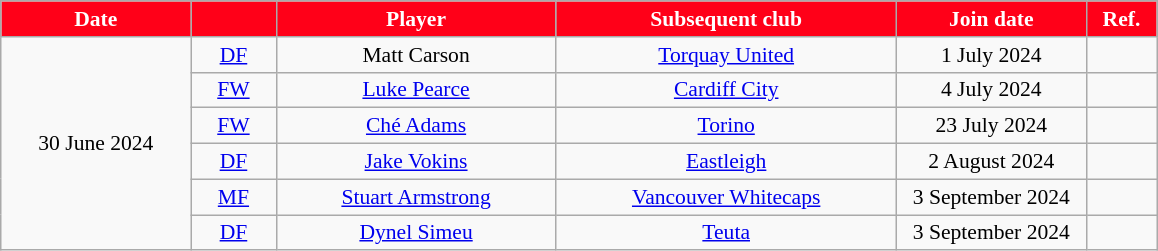<table class="wikitable" style="text-align:center; font-size:90%; ">
<tr>
<th style="background:#FF0018; color:#FFFFFF; width:120px;">Date</th>
<th style="background:#FF0018; color:#FFFFFF; width:50px;"></th>
<th style="background:#FF0018; color:#FFFFFF; width:180px;">Player</th>
<th style="background:#FF0018; color:#FFFFFF; width:220px;">Subsequent club</th>
<th style="background:#FF0018; color:#FFFFFF; width:120px;">Join date</th>
<th style="background:#FF0018; color:#FFFFFF; width:40px;">Ref.</th>
</tr>
<tr>
<td rowspan="6">30 June 2024</td>
<td><a href='#'>DF</a></td>
<td> Matt Carson</td>
<td> <a href='#'>Torquay United</a></td>
<td>1 July 2024</td>
<td></td>
</tr>
<tr>
<td><a href='#'>FW</a></td>
<td> <a href='#'>Luke Pearce</a></td>
<td> <a href='#'>Cardiff City</a></td>
<td>4 July 2024</td>
<td></td>
</tr>
<tr>
<td><a href='#'>FW</a></td>
<td> <a href='#'>Ché Adams</a></td>
<td> <a href='#'>Torino</a></td>
<td>23 July 2024</td>
<td></td>
</tr>
<tr>
<td><a href='#'>DF</a></td>
<td> <a href='#'>Jake Vokins</a></td>
<td> <a href='#'>Eastleigh</a></td>
<td>2 August 2024</td>
<td></td>
</tr>
<tr>
<td><a href='#'>MF</a></td>
<td> <a href='#'>Stuart Armstrong</a></td>
<td> <a href='#'>Vancouver Whitecaps</a></td>
<td>3 September 2024</td>
<td></td>
</tr>
<tr>
<td><a href='#'>DF</a></td>
<td> <a href='#'>Dynel Simeu</a></td>
<td> <a href='#'>Teuta</a></td>
<td>3 September 2024</td>
<td></td>
</tr>
</table>
